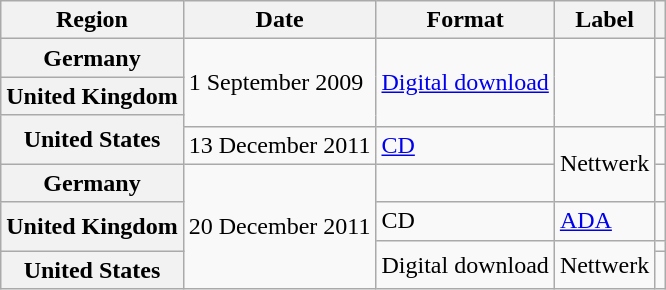<table class="wikitable plainrowheaders">
<tr>
<th scope="col">Region</th>
<th scope="col">Date</th>
<th scope="col">Format</th>
<th scope="col">Label</th>
<th scope="col"></th>
</tr>
<tr>
<th scope="row">Germany</th>
<td rowspan="3">1 September 2009</td>
<td rowspan="3"><a href='#'>Digital download</a></td>
<td rowspan="3"></td>
<td align="center"></td>
</tr>
<tr>
<th scope="row">United Kingdom</th>
<td align="center"></td>
</tr>
<tr>
<th scope="row" rowspan="2">United States</th>
<td align="center"></td>
</tr>
<tr>
<td>13 December 2011</td>
<td><a href='#'>CD</a></td>
<td rowspan="2">Nettwerk</td>
<td align="center"></td>
</tr>
<tr>
<th scope="row">Germany</th>
<td rowspan="4">20 December 2011</td>
<td></td>
<td align="center"></td>
</tr>
<tr>
<th scope="row" rowspan="2">United Kingdom</th>
<td>CD</td>
<td><a href='#'>ADA</a></td>
<td align="center"></td>
</tr>
<tr>
<td rowspan="2">Digital download</td>
<td rowspan="2">Nettwerk</td>
<td align="center"></td>
</tr>
<tr>
<th scope="row">United States</th>
<td align="center"></td>
</tr>
</table>
